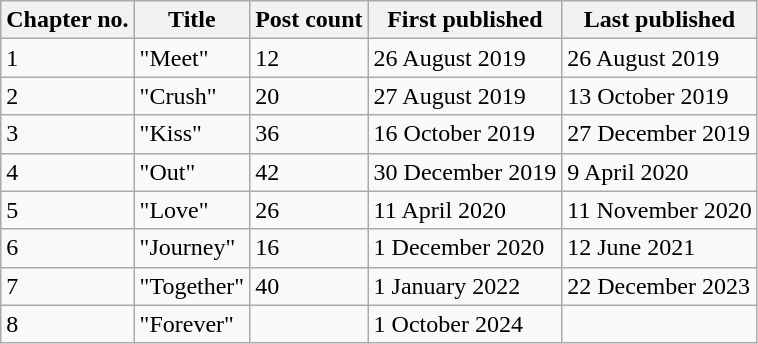<table class="wikitable">
<tr>
<th>Chapter no.</th>
<th>Title</th>
<th>Post count</th>
<th>First published</th>
<th>Last published</th>
</tr>
<tr>
<td>1</td>
<td>"Meet"</td>
<td>12</td>
<td>26 August 2019</td>
<td>26 August 2019</td>
</tr>
<tr>
<td>2</td>
<td>"Crush"</td>
<td>20</td>
<td>27 August 2019</td>
<td>13 October 2019</td>
</tr>
<tr>
<td>3</td>
<td>"Kiss"</td>
<td>36</td>
<td>16 October 2019</td>
<td>27 December 2019</td>
</tr>
<tr>
<td>4</td>
<td>"Out"</td>
<td>42</td>
<td>30 December 2019</td>
<td>9 April 2020</td>
</tr>
<tr>
<td>5</td>
<td>"Love"</td>
<td>26</td>
<td>11 April 2020</td>
<td>11 November 2020</td>
</tr>
<tr>
<td>6</td>
<td>"Journey"</td>
<td>16</td>
<td>1 December 2020</td>
<td>12 June 2021</td>
</tr>
<tr>
<td>7</td>
<td>"Together"</td>
<td>40</td>
<td>1 January 2022</td>
<td>22 December 2023</td>
</tr>
<tr>
<td>8</td>
<td>"Forever"</td>
<td></td>
<td>1 October 2024</td>
<td></td>
</tr>
</table>
